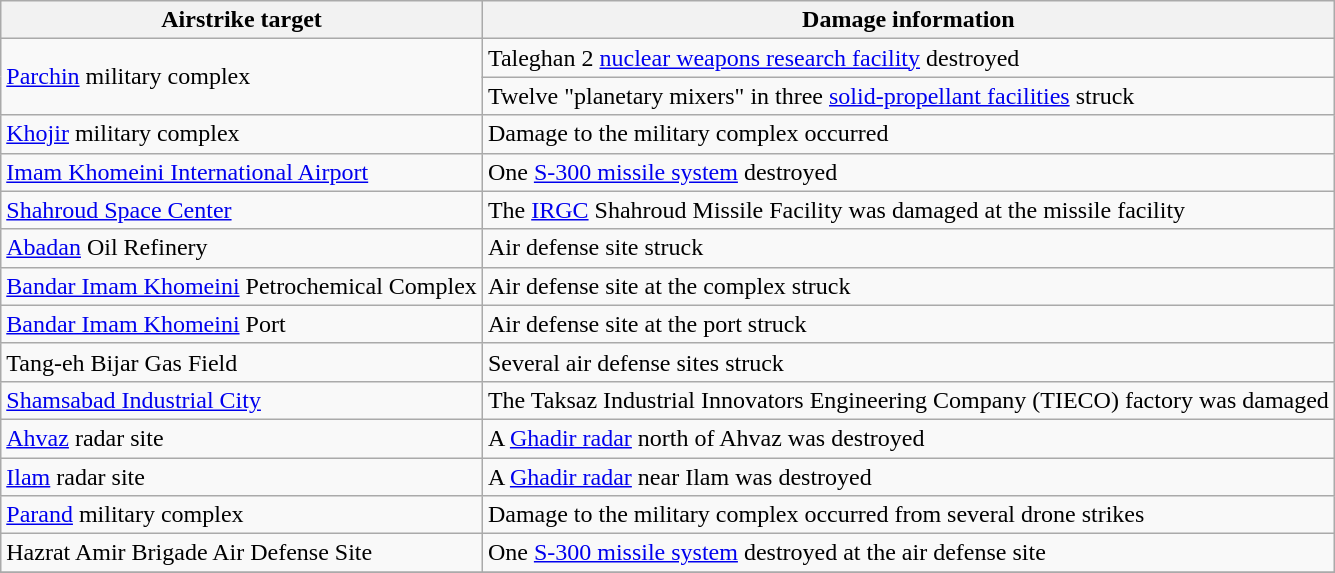<table class="wikitable" style="float:center; margin-left: 1em;">
<tr>
<th>Airstrike target</th>
<th>Damage information</th>
</tr>
<tr>
<td rowspan="2"><a href='#'>Parchin</a> military complex</td>
<td>Taleghan 2 <a href='#'>nuclear weapons research facility</a> destroyed</td>
</tr>
<tr>
<td>Twelve "planetary mixers" in three <a href='#'>solid-propellant facilities</a> struck</td>
</tr>
<tr>
<td><a href='#'>Khojir</a> military complex</td>
<td>Damage to the military complex occurred</td>
</tr>
<tr>
<td><a href='#'>Imam Khomeini International Airport</a></td>
<td>One <a href='#'>S-300 missile system</a> destroyed</td>
</tr>
<tr>
<td><a href='#'>Shahroud Space Center</a></td>
<td>The <a href='#'>IRGC</a> Shahroud Missile Facility was damaged at the missile facility</td>
</tr>
<tr>
<td><a href='#'>Abadan</a> Oil Refinery</td>
<td>Air defense site struck</td>
</tr>
<tr>
<td><a href='#'>Bandar Imam Khomeini</a> Petrochemical Complex</td>
<td>Air defense site at the complex struck</td>
</tr>
<tr>
<td><a href='#'>Bandar Imam Khomeini</a> Port</td>
<td>Air defense site at the port struck</td>
</tr>
<tr>
<td>Tang-eh Bijar Gas Field</td>
<td>Several air defense sites struck</td>
</tr>
<tr>
<td><a href='#'>Shamsabad Industrial City</a></td>
<td>The Taksaz Industrial Innovators Engineering Company (TIECO) factory was damaged</td>
</tr>
<tr>
<td><a href='#'>Ahvaz</a> radar site</td>
<td>A <a href='#'>Ghadir radar</a> north of Ahvaz was destroyed</td>
</tr>
<tr>
<td><a href='#'>Ilam</a> radar site</td>
<td>A <a href='#'>Ghadir radar</a> near Ilam was destroyed</td>
</tr>
<tr>
<td><a href='#'>Parand</a> military complex</td>
<td>Damage to the military complex occurred from several drone strikes</td>
</tr>
<tr>
<td>Hazrat Amir Brigade Air Defense Site</td>
<td>One <a href='#'>S-300 missile system</a> destroyed at the air defense site</td>
</tr>
<tr>
</tr>
</table>
